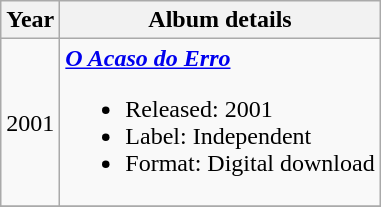<table class="wikitable" style=text-align:center;>
<tr>
<th align="left">Year</th>
<th align="left">Album details</th>
</tr>
<tr>
<td>2001</td>
<td align=left><strong><em><a href='#'>O Acaso do Erro</a></em></strong><br><ul><li>Released: 2001</li><li>Label: Independent</li><li>Format: Digital download</li></ul></td>
</tr>
<tr>
</tr>
</table>
